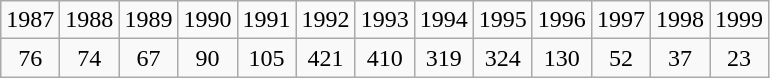<table class="wikitable" style="text-align:center">
<tr>
<td>1987</td>
<td>1988</td>
<td>1989</td>
<td>1990</td>
<td>1991</td>
<td>1992</td>
<td>1993</td>
<td>1994</td>
<td>1995</td>
<td>1996</td>
<td>1997</td>
<td>1998</td>
<td>1999</td>
</tr>
<tr>
<td>76</td>
<td>74</td>
<td>67</td>
<td>90</td>
<td>105</td>
<td>421</td>
<td>410</td>
<td>319</td>
<td>324</td>
<td>130</td>
<td>52</td>
<td>37</td>
<td>23</td>
</tr>
</table>
